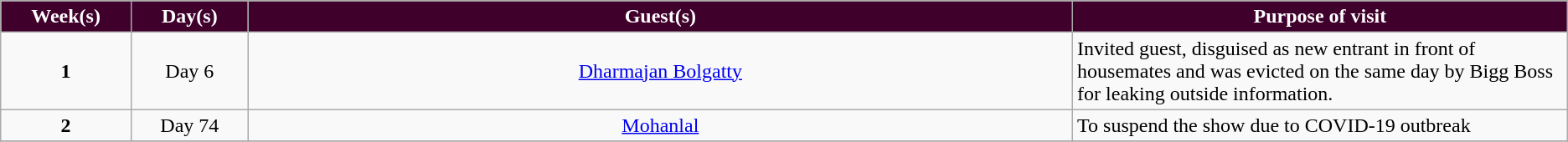<table class="wikitable">
<tr>
<th style="background:#3f002b; color:white; width:3%;">Week(s)</th>
<th style="background:#3f002b; color:white; width:3%;">Day(s)</th>
<th style="background:#3f002b; color:white; width:25%;">Guest(s)</th>
<th style="background:#3f002b; color:white; width:15%;">Purpose of visit</th>
</tr>
<tr>
<td align=center><strong>1</strong></td>
<td align=center>Day 6</td>
<td align=center><a href='#'>Dharmajan Bolgatty</a></td>
<td>Invited guest, disguised as new entrant in front of housemates and was evicted on the same day by Bigg Boss for leaking outside information.</td>
</tr>
<tr>
<td align=center><strong>2</strong></td>
<td align=center>Day 74</td>
<td align=center><a href='#'>Mohanlal</a></td>
<td>To suspend the show due to COVID-19 outbreak</td>
</tr>
<tr>
</tr>
</table>
